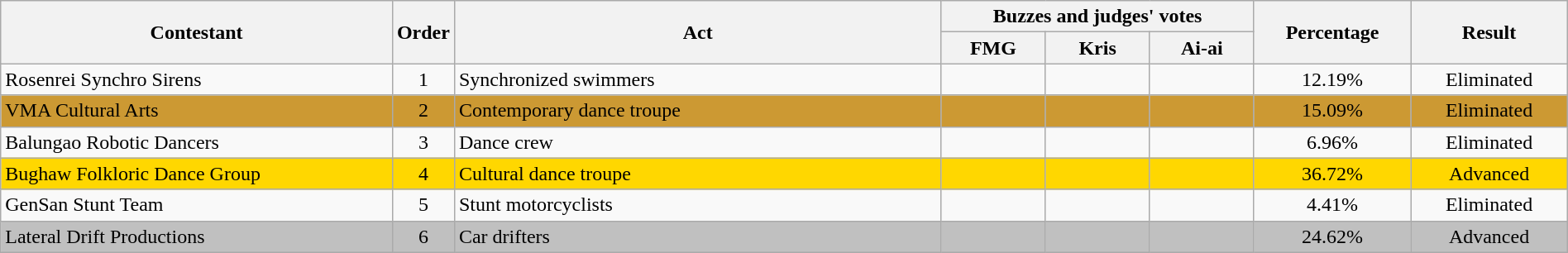<table class="wikitable" style="text-align:center; width:100%;">
<tr>
<th rowspan="2" style="width:25%;">Contestant</th>
<th rowspan="2" style="width:03%;">Order</th>
<th rowspan="2">Act</th>
<th colspan="3" style="width:20%;">Buzzes and judges' votes</th>
<th rowspan="2" style="width:10%;">Percentage</th>
<th rowspan="2" style="width:10%;">Result</th>
</tr>
<tr>
<th style="width:06.66%;">FMG</th>
<th style="width:06.66%;">Kris</th>
<th style="width:06.66%;">Ai-ai</th>
</tr>
<tr>
<td scope="row" style="text-align:left;">Rosenrei Synchro Sirens</td>
<td>1</td>
<td scope="row" style="text-align:left;">Synchronized swimmers</td>
<td></td>
<td></td>
<td></td>
<td>12.19%</td>
<td>Eliminated</td>
</tr>
<tr bgcolor="#CC9933">
<td scope="row" style="text-align:left;">VMA Cultural Arts</td>
<td>2</td>
<td scope="row" style="text-align:left;">Contemporary dance troupe</td>
<td></td>
<td></td>
<td></td>
<td>15.09%</td>
<td>Eliminated</td>
</tr>
<tr>
<td scope="row" style="text-align:left;">Balungao Robotic Dancers</td>
<td>3</td>
<td scope="row" style="text-align:left;">Dance crew</td>
<td></td>
<td></td>
<td></td>
<td>6.96%</td>
<td>Eliminated</td>
</tr>
<tr bgcolor="gold">
<td scope="row" style="text-align:left;">Bughaw Folkloric Dance Group</td>
<td>4</td>
<td scope="row" style="text-align:left;">Cultural dance troupe</td>
<td></td>
<td></td>
<td></td>
<td>36.72%</td>
<td>Advanced</td>
</tr>
<tr>
<td scope="row" style="text-align:left;">GenSan Stunt Team</td>
<td>5</td>
<td scope="row" style="text-align:left;">Stunt motorcyclists</td>
<td></td>
<td></td>
<td></td>
<td>4.41%</td>
<td>Eliminated</td>
</tr>
<tr bgcolor="silver">
<td scope="row" style="text-align:left;">Lateral Drift Productions</td>
<td>6</td>
<td scope="row" style="text-align:left;">Car drifters</td>
<td></td>
<td></td>
<td></td>
<td>24.62%</td>
<td>Advanced</td>
</tr>
</table>
